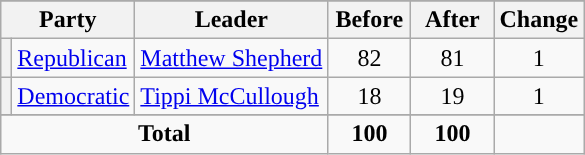<table class="wikitable" style="text-align:center;">
<tr>
</tr>
<tr>
<th colspan="2">Party</th>
<th>Leader</th>
<th style="width:3em">Before</th>
<th style="width:3em">After</th>
<th style="width:3em">Change</th>
</tr>
<tr>
<th style="background-color:"></th>
<td style="text-align:left;"><a href='#'>Republican</a></td>
<td style="text-align:left;"><a href='#'>Matthew Shepherd</a></td>
<td>82</td>
<td>81</td>
<td> 1</td>
</tr>
<tr>
<th style="background-color:"></th>
<td style="text-align:left;"><a href='#'>Democratic</a></td>
<td style="text-align:left;"><a href='#'>Tippi McCullough</a></td>
<td>18</td>
<td>19</td>
<td> 1</td>
</tr>
<tr>
</tr>
<tr>
<td colspan="3"><strong>Total</strong></td>
<td><strong>100</strong></td>
<td><strong>100</strong></td>
<td></td>
</tr>
</table>
